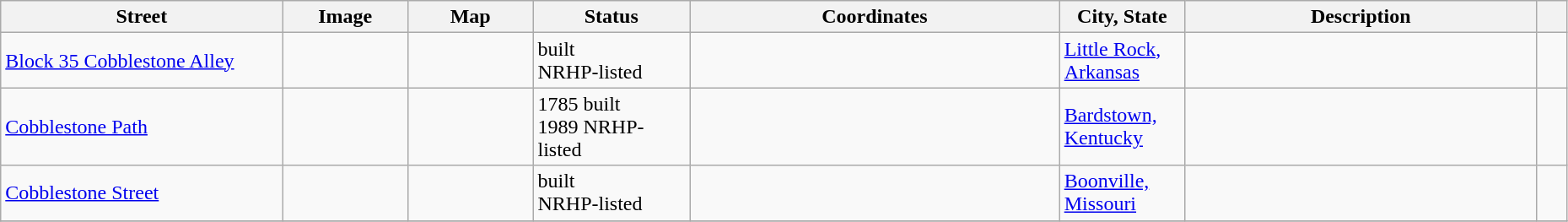<table class="wikitable sortable" style="width:98%">
<tr>
<th width = 18%><strong>Street</strong></th>
<th width = 8% class="unsortable"><strong>Image</strong></th>
<th width = 8% class="unsortable"><strong>Map</strong></th>
<th width = 10%><strong>Status</strong></th>
<th><strong>Coordinates</strong></th>
<th width = 8%><strong>City, State</strong></th>
<th class="unsortable"><strong>Description</strong></th>
<th class="unsortable"></th>
</tr>
<tr ->
<td><a href='#'>Block 35 Cobblestone Alley</a></td>
<td></td>
<td></td>
<td>built<br> NRHP-listed</td>
<td></td>
<td><a href='#'>Little Rock, Arkansas</a></td>
<td></td>
<td></td>
</tr>
<tr ->
<td><a href='#'>Cobblestone Path</a></td>
<td></td>
<td></td>
<td>1785 built<br>1989 NRHP-listed</td>
<td></td>
<td><a href='#'>Bardstown, Kentucky</a></td>
<td></td>
<td></td>
</tr>
<tr ->
<td><a href='#'>Cobblestone Street</a></td>
<td></td>
<td></td>
<td>built<br> NRHP-listed</td>
<td></td>
<td><a href='#'>Boonville, Missouri</a></td>
<td></td>
<td></td>
</tr>
<tr ->
</tr>
</table>
